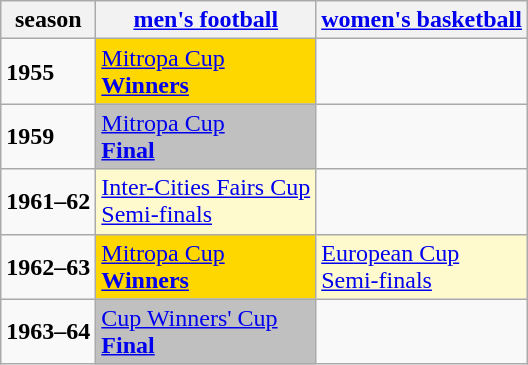<table class="wikitable">
<tr>
<th>season</th>
<th><a href='#'>men's football</a></th>
<th><a href='#'>women's basketball</a></th>
</tr>
<tr>
<td><strong>1955</strong></td>
<td style="background:gold;"><a href='#'>Mitropa Cup</a><br><strong><a href='#'>Winners</a></strong></td>
<td></td>
</tr>
<tr>
<td><strong>1959</strong></td>
<td style="background:silver;"><a href='#'>Mitropa Cup</a><br><strong><a href='#'>Final</a></strong></td>
<td></td>
</tr>
<tr>
<td><strong>1961–62</strong></td>
<td style="background:LemonChiffon;"><a href='#'>Inter-Cities Fairs Cup</a><br><a href='#'>Semi-finals</a></td>
<td></td>
</tr>
<tr>
<td><strong>1962–63</strong></td>
<td style="background:gold;"><a href='#'>Mitropa Cup</a><br><strong><a href='#'>Winners</a></strong></td>
<td style="background:LemonChiffon;"><a href='#'>European Cup</a><br><a href='#'>Semi-finals</a></td>
</tr>
<tr>
<td><strong>1963–64</strong></td>
<td style="background:silver;"><a href='#'>Cup Winners' Cup</a><br><strong><a href='#'>Final</a></strong></td>
<td></td>
</tr>
</table>
